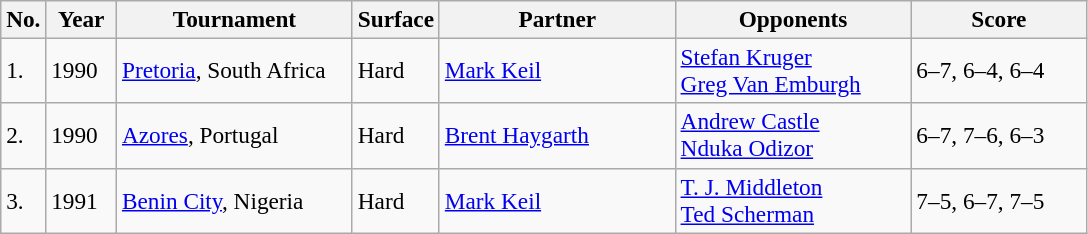<table class="sortable wikitable" style=font-size:97%>
<tr>
<th style="width:20px" class="unsortable">No.</th>
<th style="width:40px">Year</th>
<th style="width:150px">Tournament</th>
<th style="width:50px">Surface</th>
<th style="width:150px">Partner</th>
<th style="width:150px">Opponents</th>
<th style="width:110px" class="unsortable">Score</th>
</tr>
<tr>
<td>1.</td>
<td>1990</td>
<td><a href='#'>Pretoria</a>, South Africa</td>
<td>Hard</td>
<td> <a href='#'>Mark Keil</a></td>
<td> <a href='#'>Stefan Kruger</a><br> <a href='#'>Greg Van Emburgh</a></td>
<td>6–7, 6–4, 6–4</td>
</tr>
<tr>
<td>2.</td>
<td>1990</td>
<td><a href='#'>Azores</a>, Portugal</td>
<td>Hard</td>
<td> <a href='#'>Brent Haygarth</a></td>
<td> <a href='#'>Andrew Castle</a><br> <a href='#'>Nduka Odizor</a></td>
<td>6–7, 7–6, 6–3</td>
</tr>
<tr>
<td>3.</td>
<td>1991</td>
<td><a href='#'>Benin City</a>, Nigeria</td>
<td>Hard</td>
<td> <a href='#'>Mark Keil</a></td>
<td> <a href='#'>T. J. Middleton</a><br> <a href='#'>Ted Scherman</a></td>
<td>7–5, 6–7, 7–5</td>
</tr>
</table>
